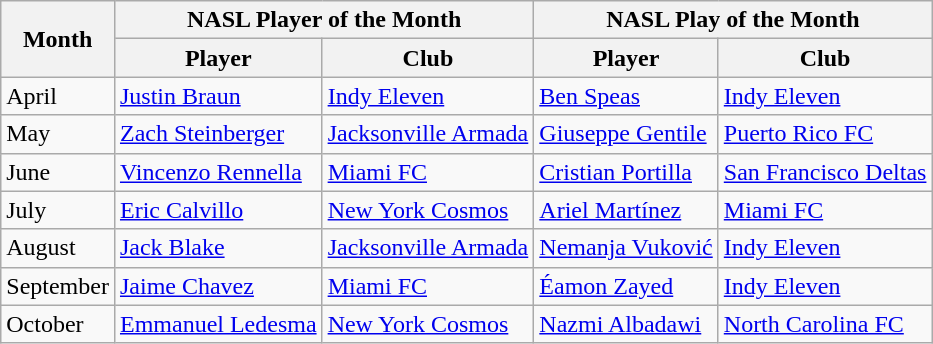<table class="wikitable">
<tr>
<th rowspan="2">Month</th>
<th colspan="2">NASL Player of the Month</th>
<th colspan="2">NASL Play of the Month</th>
</tr>
<tr>
<th>Player</th>
<th>Club</th>
<th>Player</th>
<th>Club</th>
</tr>
<tr>
<td>April</td>
<td> <a href='#'>Justin Braun</a></td>
<td><a href='#'>Indy Eleven</a></td>
<td> <a href='#'>Ben Speas</a></td>
<td><a href='#'>Indy Eleven</a></td>
</tr>
<tr>
<td>May</td>
<td> <a href='#'>Zach Steinberger</a></td>
<td><a href='#'>Jacksonville Armada</a></td>
<td> <a href='#'>Giuseppe Gentile</a></td>
<td><a href='#'>Puerto Rico FC</a></td>
</tr>
<tr>
<td>June</td>
<td> <a href='#'>Vincenzo Rennella</a></td>
<td><a href='#'>Miami FC</a></td>
<td> <a href='#'>Cristian Portilla</a></td>
<td><a href='#'>San Francisco Deltas</a></td>
</tr>
<tr>
<td>July</td>
<td> <a href='#'>Eric Calvillo</a></td>
<td><a href='#'>New York Cosmos</a></td>
<td> <a href='#'>Ariel Martínez</a></td>
<td><a href='#'>Miami FC</a></td>
</tr>
<tr>
<td>August</td>
<td> <a href='#'>Jack Blake</a></td>
<td><a href='#'>Jacksonville Armada</a></td>
<td> <a href='#'>Nemanja Vuković</a></td>
<td><a href='#'>Indy Eleven</a></td>
</tr>
<tr>
<td>September</td>
<td> <a href='#'>Jaime Chavez</a></td>
<td><a href='#'>Miami FC</a></td>
<td> <a href='#'>Éamon Zayed</a></td>
<td><a href='#'>Indy Eleven</a></td>
</tr>
<tr>
<td>October</td>
<td> <a href='#'>Emmanuel Ledesma</a></td>
<td><a href='#'>New York Cosmos</a></td>
<td> <a href='#'>Nazmi Albadawi</a></td>
<td><a href='#'>North Carolina FC</a></td>
</tr>
</table>
